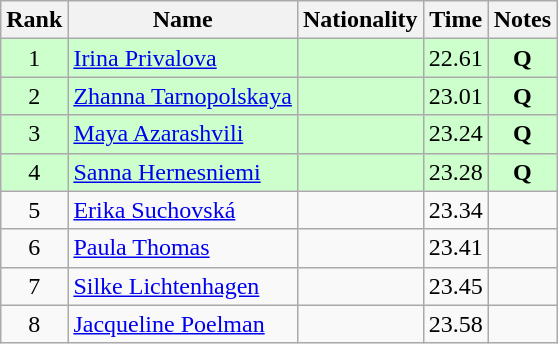<table class="wikitable sortable" style="text-align:center">
<tr>
<th>Rank</th>
<th>Name</th>
<th>Nationality</th>
<th>Time</th>
<th>Notes</th>
</tr>
<tr bgcolor=ccffcc>
<td>1</td>
<td align=left><a href='#'>Irina Privalova</a></td>
<td align=left></td>
<td>22.61</td>
<td><strong>Q</strong></td>
</tr>
<tr bgcolor=ccffcc>
<td>2</td>
<td align=left><a href='#'>Zhanna Tarnopolskaya</a></td>
<td align=left></td>
<td>23.01</td>
<td><strong>Q</strong></td>
</tr>
<tr bgcolor=ccffcc>
<td>3</td>
<td align=left><a href='#'>Maya Azarashvili</a></td>
<td align=left></td>
<td>23.24</td>
<td><strong>Q</strong></td>
</tr>
<tr bgcolor=ccffcc>
<td>4</td>
<td align=left><a href='#'>Sanna Hernesniemi</a></td>
<td align=left></td>
<td>23.28</td>
<td><strong>Q</strong></td>
</tr>
<tr>
<td>5</td>
<td align=left><a href='#'>Erika Suchovská</a></td>
<td align=left></td>
<td>23.34</td>
<td></td>
</tr>
<tr>
<td>6</td>
<td align=left><a href='#'>Paula Thomas</a></td>
<td align=left></td>
<td>23.41</td>
<td></td>
</tr>
<tr>
<td>7</td>
<td align=left><a href='#'>Silke Lichtenhagen</a></td>
<td align=left></td>
<td>23.45</td>
<td></td>
</tr>
<tr>
<td>8</td>
<td align=left><a href='#'>Jacqueline Poelman</a></td>
<td align=left></td>
<td>23.58</td>
<td></td>
</tr>
</table>
